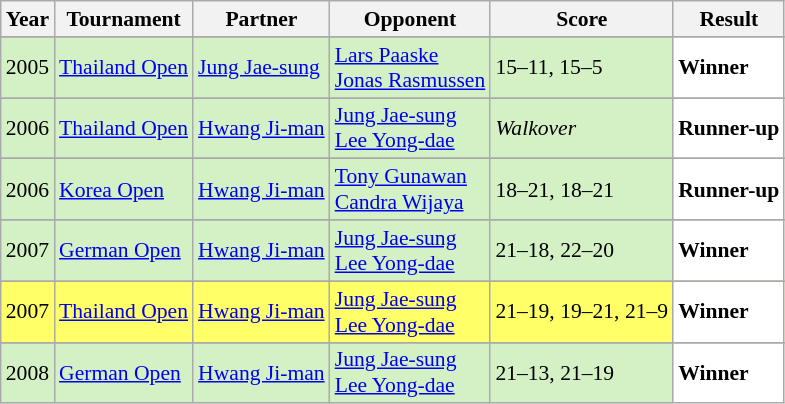<table class="sortable wikitable" style="font-size: 90%;">
<tr>
<th>Year</th>
<th>Tournament</th>
<th>Partner</th>
<th>Opponent</th>
<th>Score</th>
<th>Result</th>
</tr>
<tr>
</tr>
<tr bgcolor="#D4F1C5">
<td align="center">2005</td>
<td><a href='#'>Thailand Open</a></td>
<td> <a href='#'>Jung Jae-sung</a></td>
<td> <a href='#'>Lars Paaske</a><br> <a href='#'>Jonas Rasmussen</a></td>
<td>15–11, 15–5</td>
<td bgcolor="#FFFFFF"> <strong>Winner</strong></td>
</tr>
<tr>
</tr>
<tr bgcolor="#D4F1C5">
<td align="center">2006</td>
<td><a href='#'>Thailand Open</a></td>
<td> <a href='#'>Hwang Ji-man</a></td>
<td> <a href='#'>Jung Jae-sung</a><br> <a href='#'>Lee Yong-dae</a></td>
<td><em>Walkover</em></td>
<td bgcolor="#FFFFFF"> <strong>Runner-up</strong></td>
</tr>
<tr>
</tr>
<tr bgcolor="#D4F1C5">
<td align="center">2006</td>
<td><a href='#'>Korea Open</a></td>
<td> <a href='#'>Hwang Ji-man</a></td>
<td> <a href='#'>Tony Gunawan</a><br> <a href='#'>Candra Wijaya</a></td>
<td>18–21, 18–21</td>
<td bgcolor="#FFFFFF"> <strong>Runner-up</strong></td>
</tr>
<tr>
</tr>
<tr bgcolor="#D4F1C5">
<td align="center">2007</td>
<td><a href='#'>German Open</a></td>
<td> <a href='#'>Hwang Ji-man</a></td>
<td> <a href='#'>Jung Jae-sung</a><br> <a href='#'>Lee Yong-dae</a></td>
<td>21–18, 22–20</td>
<td bgcolor="#FFFFFF"> <strong>Winner</strong></td>
</tr>
<tr>
</tr>
<tr bgcolor="#FFFF67">
<td align="center">2007</td>
<td><a href='#'>Thailand Open</a></td>
<td> <a href='#'>Hwang Ji-man</a></td>
<td> <a href='#'>Jung Jae-sung</a><br> <a href='#'>Lee Yong-dae</a></td>
<td>21–19, 19–21, 21–9</td>
<td bgcolor="#FFFFFF"> <strong>Winner</strong></td>
</tr>
<tr>
</tr>
<tr bgcolor="#D4F1C5">
<td align="center">2008</td>
<td><a href='#'>German Open</a></td>
<td> <a href='#'>Hwang Ji-man</a></td>
<td> <a href='#'>Jung Jae-sung</a><br> <a href='#'>Lee Yong-dae</a></td>
<td>21–13, 21–19</td>
<td bgcolor="#FFFFFF"> <strong>Winner</strong></td>
</tr>
</table>
